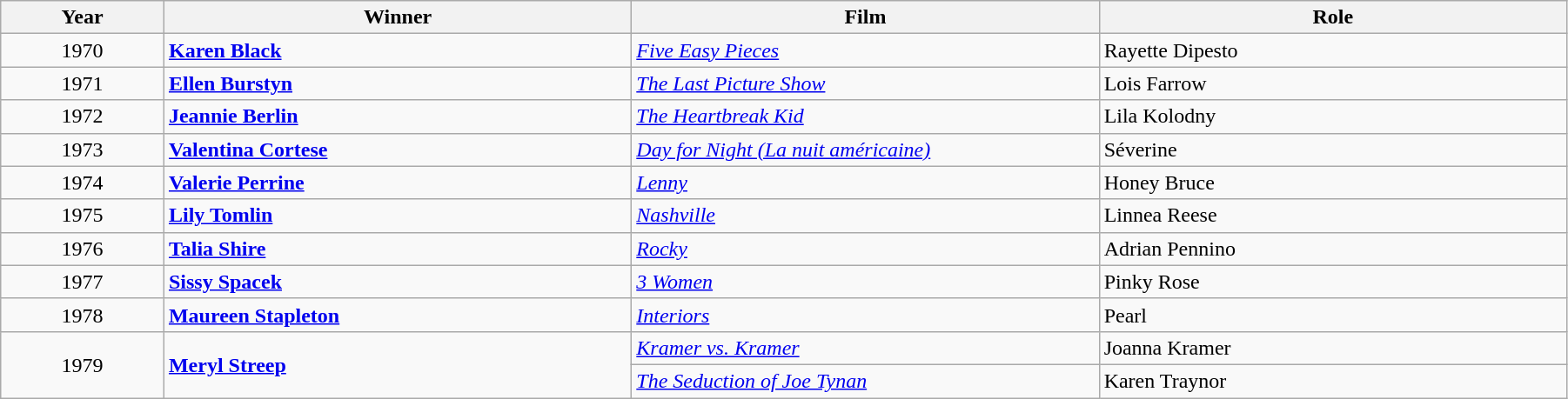<table class="wikitable" width="95%" cellpadding="5">
<tr>
<th width="100"><strong>Year</strong></th>
<th width="300"><strong>Winner</strong></th>
<th width="300"><strong>Film</strong></th>
<th width="300"><strong>Role</strong></th>
</tr>
<tr>
<td style="text-align:center;">1970</td>
<td><strong><a href='#'>Karen Black</a></strong></td>
<td><em><a href='#'>Five Easy Pieces</a></em></td>
<td>Rayette Dipesto</td>
</tr>
<tr>
<td style="text-align:center;">1971</td>
<td><strong><a href='#'>Ellen Burstyn</a></strong></td>
<td><em><a href='#'>The Last Picture Show</a></em></td>
<td>Lois Farrow</td>
</tr>
<tr>
<td style="text-align:center;">1972</td>
<td><strong><a href='#'>Jeannie Berlin</a></strong></td>
<td><em><a href='#'>The Heartbreak Kid</a></em></td>
<td>Lila Kolodny</td>
</tr>
<tr>
<td style="text-align:center;">1973</td>
<td><strong><a href='#'>Valentina Cortese</a></strong></td>
<td><em><a href='#'>Day for Night (La nuit américaine)</a></em></td>
<td>Séverine</td>
</tr>
<tr>
<td style="text-align:center;">1974</td>
<td><strong><a href='#'>Valerie Perrine</a></strong></td>
<td><em><a href='#'>Lenny</a></em></td>
<td>Honey Bruce</td>
</tr>
<tr>
<td style="text-align:center;">1975</td>
<td><strong><a href='#'>Lily Tomlin</a></strong></td>
<td><em><a href='#'>Nashville</a></em></td>
<td>Linnea Reese</td>
</tr>
<tr>
<td style="text-align:center;">1976</td>
<td><strong><a href='#'>Talia Shire</a></strong></td>
<td><em><a href='#'>Rocky</a></em></td>
<td>Adrian Pennino</td>
</tr>
<tr>
<td style="text-align:center;">1977</td>
<td><strong><a href='#'>Sissy Spacek</a></strong></td>
<td><em><a href='#'>3 Women</a></em></td>
<td>Pinky Rose</td>
</tr>
<tr>
<td style="text-align:center;">1978</td>
<td><strong><a href='#'>Maureen Stapleton</a></strong></td>
<td><em><a href='#'>Interiors</a></em></td>
<td>Pearl</td>
</tr>
<tr>
<td rowspan="2" style="text-align:center;">1979</td>
<td rowspan="2"><strong><a href='#'>Meryl Streep</a></strong></td>
<td><em><a href='#'>Kramer vs. Kramer</a></em></td>
<td>Joanna Kramer</td>
</tr>
<tr>
<td><em><a href='#'>The Seduction of Joe Tynan</a></em></td>
<td>Karen Traynor</td>
</tr>
</table>
